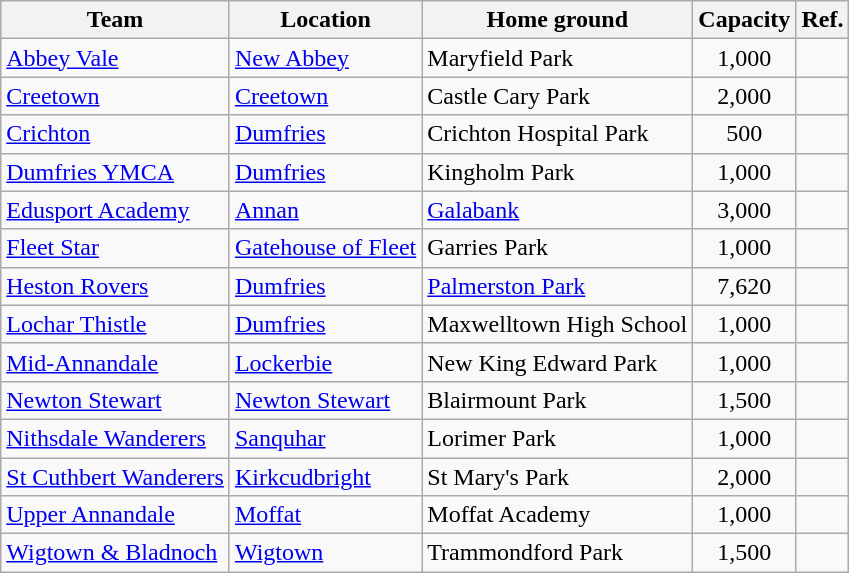<table class="wikitable sortable">
<tr>
<th>Team</th>
<th>Location</th>
<th>Home ground</th>
<th>Capacity</th>
<th>Ref.</th>
</tr>
<tr>
<td><a href='#'>Abbey Vale</a></td>
<td><a href='#'>New Abbey</a></td>
<td>Maryfield Park</td>
<td align=center>1,000</td>
<td></td>
</tr>
<tr>
<td><a href='#'>Creetown</a></td>
<td><a href='#'>Creetown</a></td>
<td>Castle Cary Park</td>
<td align=center>2,000</td>
<td></td>
</tr>
<tr>
<td><a href='#'>Crichton</a></td>
<td><a href='#'>Dumfries</a></td>
<td>Crichton Hospital Park</td>
<td align=center>500</td>
<td></td>
</tr>
<tr>
<td><a href='#'>Dumfries YMCA</a></td>
<td><a href='#'>Dumfries</a></td>
<td>Kingholm Park</td>
<td align=center>1,000</td>
<td></td>
</tr>
<tr>
<td><a href='#'>Edusport Academy</a></td>
<td><a href='#'>Annan</a></td>
<td><a href='#'>Galabank</a></td>
<td align=center>3,000</td>
<td></td>
</tr>
<tr>
<td><a href='#'>Fleet Star</a></td>
<td><a href='#'>Gatehouse of Fleet</a></td>
<td>Garries Park</td>
<td align=center>1,000</td>
<td></td>
</tr>
<tr>
<td><a href='#'>Heston Rovers</a></td>
<td><a href='#'>Dumfries</a></td>
<td><a href='#'>Palmerston Park</a></td>
<td align=center>7,620</td>
<td></td>
</tr>
<tr>
<td><a href='#'>Lochar Thistle</a></td>
<td><a href='#'>Dumfries</a></td>
<td>Maxwelltown High School</td>
<td align=center>1,000</td>
<td></td>
</tr>
<tr>
<td><a href='#'>Mid-Annandale</a></td>
<td><a href='#'>Lockerbie</a></td>
<td>New King Edward Park</td>
<td align=center>1,000</td>
<td></td>
</tr>
<tr>
<td><a href='#'>Newton Stewart</a></td>
<td><a href='#'>Newton Stewart</a></td>
<td>Blairmount Park</td>
<td align=center>1,500</td>
<td></td>
</tr>
<tr>
<td><a href='#'>Nithsdale Wanderers</a></td>
<td><a href='#'>Sanquhar</a></td>
<td>Lorimer Park</td>
<td align=center>1,000</td>
<td></td>
</tr>
<tr>
<td><a href='#'>St Cuthbert Wanderers</a></td>
<td><a href='#'>Kirkcudbright</a></td>
<td>St Mary's Park</td>
<td align=center>2,000</td>
<td></td>
</tr>
<tr>
<td><a href='#'>Upper Annandale</a></td>
<td><a href='#'>Moffat</a></td>
<td>Moffat Academy</td>
<td align=center>1,000</td>
<td></td>
</tr>
<tr>
<td><a href='#'>Wigtown & Bladnoch</a></td>
<td><a href='#'>Wigtown</a></td>
<td>Trammondford Park</td>
<td align=center>1,500</td>
<td></td>
</tr>
</table>
